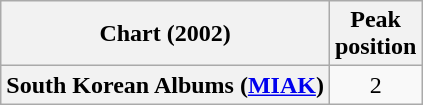<table class="wikitable plainrowheaders">
<tr>
<th>Chart (2002)</th>
<th>Peak<br>position</th>
</tr>
<tr>
<th scope="row">South Korean Albums (<a href='#'>MIAK</a>)</th>
<td style="text-align:center;">2</td>
</tr>
</table>
